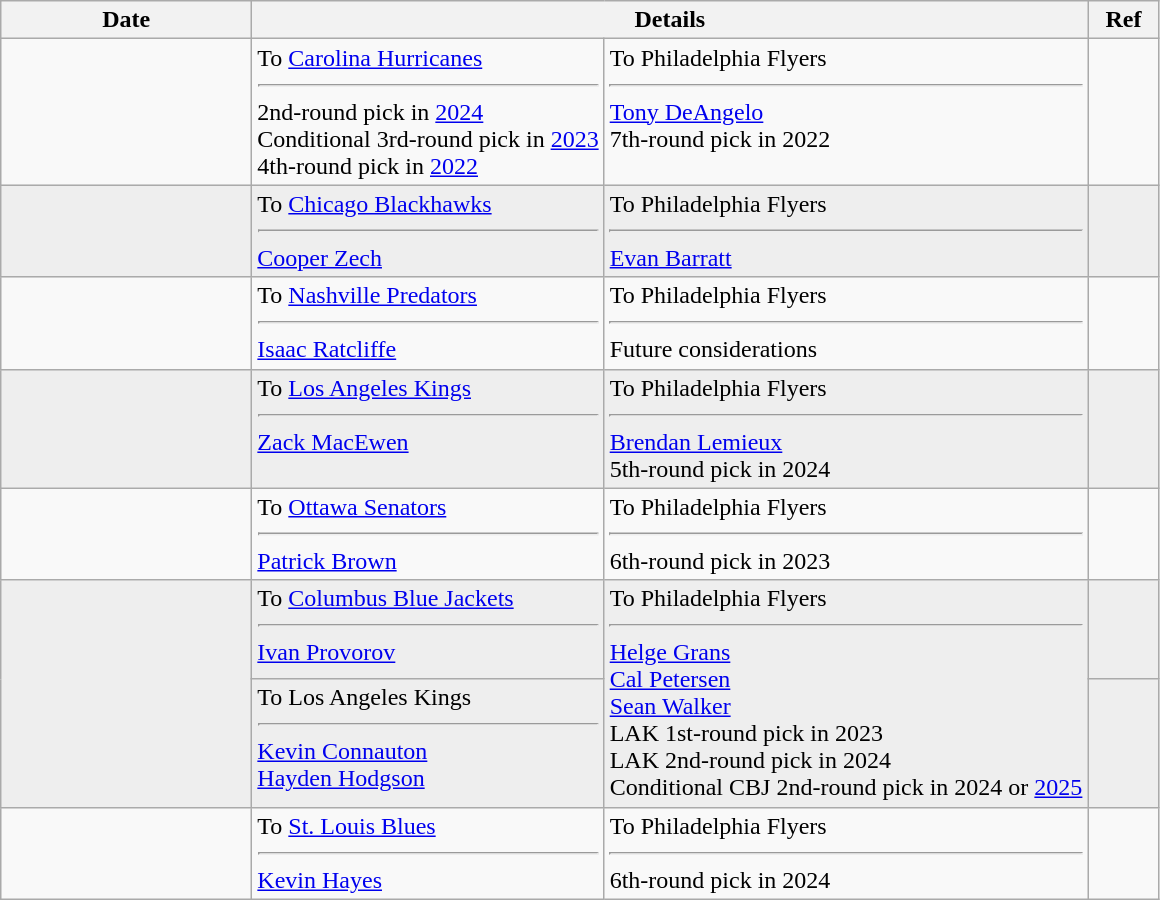<table class="wikitable">
<tr>
<th style="width: 10em;">Date</th>
<th colspan=2>Details</th>
<th style="width: 2.5em;">Ref</th>
</tr>
<tr>
<td></td>
<td valign="top">To <a href='#'>Carolina Hurricanes</a><hr>2nd-round pick in <a href='#'>2024</a><br>Conditional 3rd-round pick in <a href='#'>2023</a><br>4th-round pick in <a href='#'>2022</a></td>
<td valign="top">To Philadelphia Flyers<hr><a href='#'>Tony DeAngelo</a><br>7th-round pick in 2022</td>
<td></td>
</tr>
<tr bgcolor="eeeeee">
<td></td>
<td valign="top">To <a href='#'>Chicago Blackhawks</a><hr><a href='#'>Cooper Zech</a></td>
<td valign="top">To Philadelphia Flyers<hr><a href='#'>Evan Barratt</a></td>
<td></td>
</tr>
<tr>
<td></td>
<td valign="top">To <a href='#'>Nashville Predators</a><hr><a href='#'>Isaac Ratcliffe</a></td>
<td valign="top">To Philadelphia Flyers<hr>Future considerations</td>
<td></td>
</tr>
<tr bgcolor="eeeeee">
<td></td>
<td valign="top">To <a href='#'>Los Angeles Kings</a><hr><a href='#'>Zack MacEwen</a></td>
<td valign="top">To Philadelphia Flyers<hr><a href='#'>Brendan Lemieux</a><br>5th-round pick in 2024</td>
<td></td>
</tr>
<tr>
<td></td>
<td valign="top">To <a href='#'>Ottawa Senators</a><hr><a href='#'>Patrick Brown</a></td>
<td valign="top">To Philadelphia Flyers<hr>6th-round pick in 2023</td>
<td></td>
</tr>
<tr bgcolor="eeeeee">
<td rowspan=2></td>
<td valign="top">To <a href='#'>Columbus Blue Jackets</a><hr><a href='#'>Ivan Provorov</a></td>
<td rowspan=2;valign="top">To Philadelphia Flyers<hr><a href='#'>Helge Grans</a><br><a href='#'>Cal Petersen</a><br><a href='#'>Sean Walker</a><br>LAK 1st-round pick in 2023<br>LAK 2nd-round pick in 2024<br>Conditional CBJ 2nd-round pick in 2024 or <a href='#'>2025</a></td>
<td></td>
</tr>
<tr bgcolor="eeeeee">
<td valign="top">To Los Angeles Kings<hr><a href='#'>Kevin Connauton</a><br><a href='#'>Hayden Hodgson</a></td>
<td></td>
</tr>
<tr>
<td></td>
<td valign="top">To <a href='#'>St. Louis Blues</a><hr><a href='#'>Kevin Hayes</a></td>
<td valign="top">To Philadelphia Flyers<hr>6th-round pick in 2024</td>
<td></td>
</tr>
</table>
